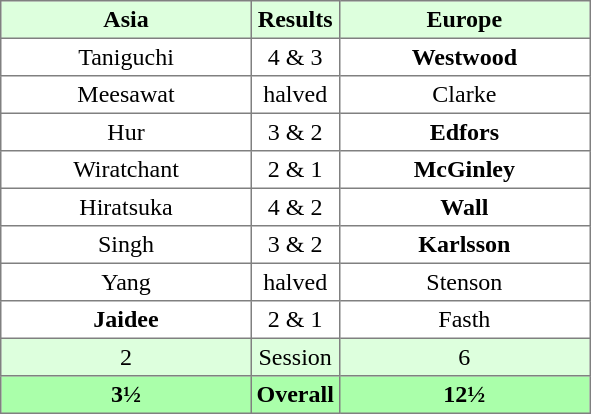<table border="1" cellpadding="3" style="border-collapse:collapse; text-align:center;">
<tr style="background:#ddffdd;">
<th width=160>Asia</th>
<th>Results</th>
<th width=160>Europe</th>
</tr>
<tr>
<td>Taniguchi</td>
<td>4 & 3</td>
<td><strong>Westwood</strong></td>
</tr>
<tr>
<td>Meesawat</td>
<td>halved</td>
<td>Clarke</td>
</tr>
<tr>
<td>Hur</td>
<td>3 & 2</td>
<td><strong>Edfors</strong></td>
</tr>
<tr>
<td>Wiratchant</td>
<td>2 & 1</td>
<td><strong>McGinley</strong></td>
</tr>
<tr>
<td>Hiratsuka</td>
<td>4 & 2</td>
<td><strong>Wall</strong></td>
</tr>
<tr>
<td>Singh</td>
<td>3 & 2</td>
<td><strong>Karlsson</strong></td>
</tr>
<tr>
<td>Yang</td>
<td>halved</td>
<td>Stenson</td>
</tr>
<tr>
<td><strong>Jaidee</strong></td>
<td>2 & 1</td>
<td>Fasth</td>
</tr>
<tr style="background:#ddffdd;">
<td>2</td>
<td>Session</td>
<td>6</td>
</tr>
<tr style="background:#aaffaa;">
<th>3½</th>
<th>Overall</th>
<th>12½</th>
</tr>
</table>
